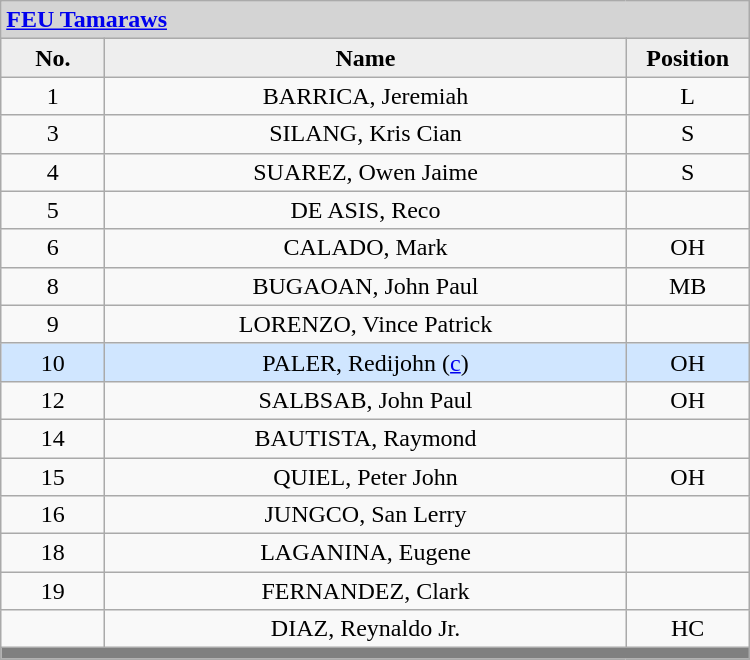<table class='wikitable mw-collapsible mw-collapsed' style="text-align: center; width: 500px; border: none">
<tr>
<th style="background:#D4D4D4; text-align:left;" colspan=3><a href='#'>FEU Tamaraws</a></th>
</tr>
<tr style="background:#EEEEEE; font-weight:bold;">
<td width=10%>No.</td>
<td width=50%>Name</td>
<td width=10%>Position</td>
</tr>
<tr>
<td>1</td>
<td>BARRICA, Jeremiah</td>
<td>L</td>
</tr>
<tr>
<td>3</td>
<td>SILANG, Kris Cian</td>
<td>S</td>
</tr>
<tr>
<td>4</td>
<td>SUAREZ, Owen Jaime</td>
<td>S</td>
</tr>
<tr>
<td>5</td>
<td>DE ASIS, Reco</td>
<td></td>
</tr>
<tr>
<td>6</td>
<td>CALADO, Mark</td>
<td>OH</td>
</tr>
<tr>
<td>8</td>
<td>BUGAOAN, John Paul</td>
<td>MB</td>
</tr>
<tr>
<td>9</td>
<td>LORENZO, Vince Patrick</td>
<td></td>
</tr>
<tr style="background: #D0E6FF;">
<td>10</td>
<td>PALER, Redijohn (<a href='#'>c</a>)</td>
<td>OH</td>
</tr>
<tr>
<td>12</td>
<td>SALBSAB, John Paul</td>
<td>OH</td>
</tr>
<tr>
<td>14</td>
<td>BAUTISTA, Raymond</td>
<td></td>
</tr>
<tr>
<td>15</td>
<td>QUIEL, Peter John</td>
<td>OH</td>
</tr>
<tr>
<td>16</td>
<td>JUNGCO, San Lerry</td>
<td></td>
</tr>
<tr>
<td>18</td>
<td>LAGANINA, Eugene</td>
<td></td>
</tr>
<tr>
<td>19</td>
<td>FERNANDEZ, Clark</td>
<td></td>
</tr>
<tr>
<td></td>
<td>DIAZ, Reynaldo Jr.</td>
<td>HC</td>
</tr>
<tr>
<th style='background: grey;' colspan=3></th>
</tr>
</table>
